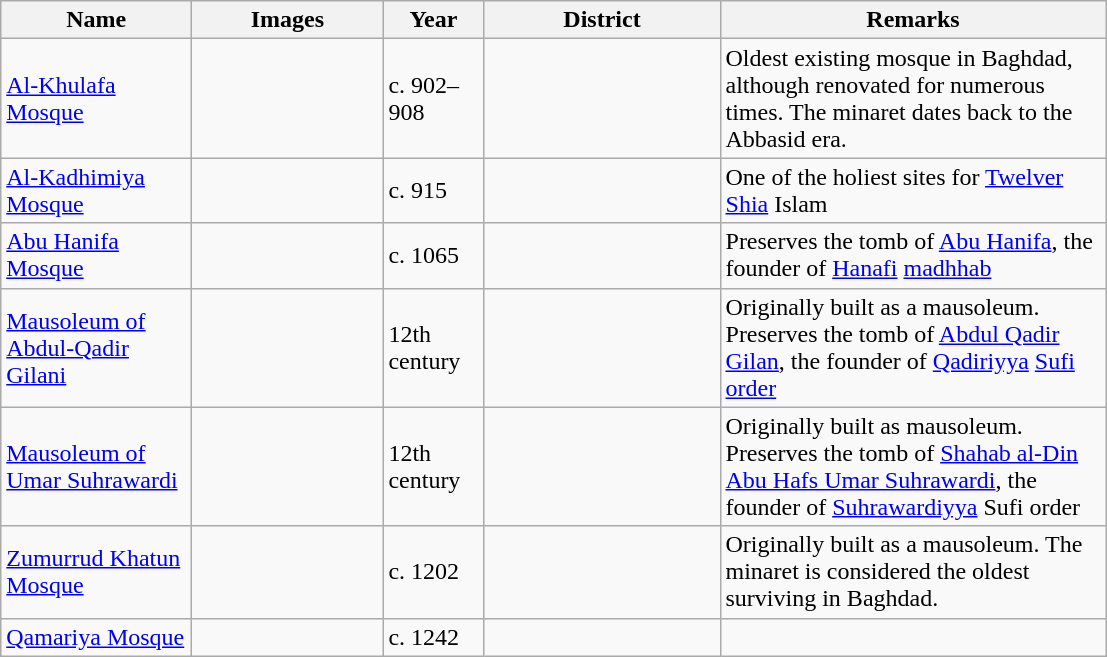<table class="wikitable sortable">
<tr>
<th align=left width=120px>Name</th>
<th align=center width=120px class=unsortable>Images</th>
<th align=left width=60px>Year</th>
<th align=left width=150px>District</th>
<th align=left width=250px class=unsortable>Remarks</th>
</tr>
<tr>
<td><a href='#'>Al-Khulafa Mosque</a></td>
<td></td>
<td>c. 902–908</td>
<td></td>
<td>Oldest existing mosque in Baghdad, although renovated for numerous times. The minaret dates back to the Abbasid era.</td>
</tr>
<tr>
<td><a href='#'>Al-Kadhimiya Mosque</a></td>
<td></td>
<td>c. 915</td>
<td></td>
<td>One of the holiest sites for <a href='#'>Twelver Shia</a> Islam</td>
</tr>
<tr>
<td><a href='#'>Abu Hanifa Mosque</a></td>
<td></td>
<td>c. 1065</td>
<td></td>
<td>Preserves the tomb of <a href='#'>Abu Hanifa</a>, the founder of <a href='#'>Hanafi</a> <a href='#'>madhhab</a></td>
</tr>
<tr>
<td><a href='#'>Mausoleum of Abdul-Qadir Gilani</a></td>
<td></td>
<td>12th century</td>
<td></td>
<td>Originally built as a mausoleum. Preserves the tomb of <a href='#'>Abdul Qadir Gilan</a>, the founder of <a href='#'>Qadiriyya</a> <a href='#'>Sufi order</a></td>
</tr>
<tr>
<td><a href='#'>Mausoleum of Umar Suhrawardi</a></td>
<td></td>
<td>12th century</td>
<td></td>
<td>Originally built as mausoleum. Preserves the tomb of <a href='#'>Shahab al-Din Abu Hafs Umar Suhrawardi</a>, the founder of <a href='#'>Suhrawardiyya</a> Sufi order</td>
</tr>
<tr>
<td><a href='#'>Zumurrud Khatun Mosque</a></td>
<td></td>
<td>c. 1202</td>
<td></td>
<td>Originally built as a mausoleum. The minaret is considered the oldest surviving in Baghdad.</td>
</tr>
<tr>
<td><a href='#'>Qamariya Mosque</a></td>
<td></td>
<td>c. 1242</td>
<td></td>
<td></td>
</tr>
</table>
